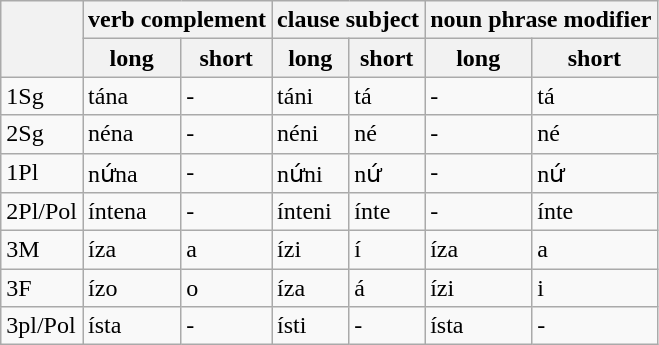<table class="wikitable">
<tr>
<th rowspan=2></th>
<th colspan=2>verb complement</th>
<th colspan=2>clause subject</th>
<th colspan=2>noun phrase modifier</th>
</tr>
<tr>
<th>long</th>
<th>short</th>
<th>long</th>
<th>short</th>
<th>long</th>
<th>short</th>
</tr>
<tr>
<td>1Sg</td>
<td>tána</td>
<td>-</td>
<td>táni</td>
<td>tá</td>
<td>-</td>
<td>tá</td>
</tr>
<tr>
<td>2Sg</td>
<td>néna</td>
<td>-</td>
<td>néni</td>
<td>né</td>
<td>-</td>
<td>né</td>
</tr>
<tr>
<td>1Pl</td>
<td>nứna</td>
<td>-</td>
<td>nứni</td>
<td>nứ</td>
<td>-</td>
<td>nứ</td>
</tr>
<tr>
<td>2Pl/Pol</td>
<td>íntena</td>
<td>-</td>
<td>ínteni</td>
<td>ínte</td>
<td>-</td>
<td>ínte</td>
</tr>
<tr>
<td>3M</td>
<td>íza</td>
<td>a</td>
<td>ízi</td>
<td>í</td>
<td>íza</td>
<td>a</td>
</tr>
<tr>
<td>3F</td>
<td>ízo</td>
<td>o</td>
<td>íza</td>
<td>á</td>
<td>ízi</td>
<td>i</td>
</tr>
<tr>
<td>3pl/Pol</td>
<td>ísta</td>
<td>-</td>
<td>ísti</td>
<td>-</td>
<td>ísta</td>
<td>-</td>
</tr>
</table>
